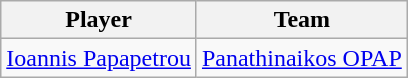<table class="wikitable">
<tr>
<th>Player</th>
<th>Team</th>
</tr>
<tr>
<td> <a href='#'>Ioannis Papapetrou</a></td>
<td><a href='#'>Panathinaikos OPAP</a></td>
</tr>
</table>
